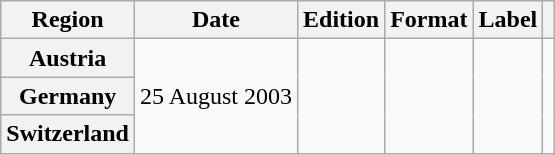<table class="wikitable plainrowheaders">
<tr>
<th scope="col">Region</th>
<th scope="col">Date</th>
<th scope="col">Edition</th>
<th scope="col">Format</th>
<th scope="col">Label</th>
<th scope="col"></th>
</tr>
<tr>
<th scope="row">Austria</th>
<td rowspan="3">25 August 2003</td>
<td rowspan="3"></td>
<td rowspan="3"></td>
<td rowspan="3"></td>
<td rowspan="3" style="text-align:center;"></td>
</tr>
<tr>
<th scope="row">Germany</th>
</tr>
<tr>
<th scope="row">Switzerland</th>
</tr>
</table>
